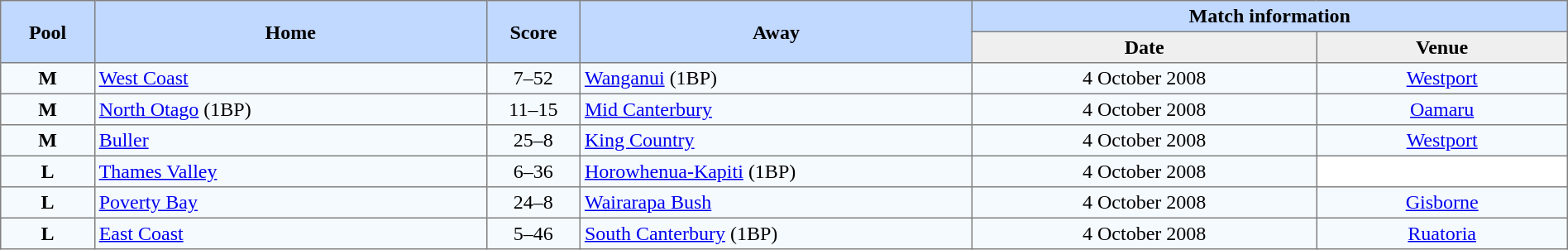<table border=1 style="border-collapse:collapse;text-align:center" cellpadding=3 cellspacing=0 width=100%>
<tr bgcolor=#C1D8FF>
<th rowspan=2 width=6%>Pool</th>
<th rowspan=2 width=25%>Home</th>
<th rowspan=2 width=6%>Score</th>
<th rowspan=2 width=25%>Away</th>
<th colspan=6>Match information</th>
</tr>
<tr bgcolor=#EFEFEF>
<th width=22%>Date</th>
<th width=22%>Venue</th>
</tr>
<tr bgcolor=#F5FAFF>
<td><strong>M</strong></td>
<td align=left><a href='#'>West Coast</a></td>
<td>7–52</td>
<td align=left><a href='#'>Wanganui</a> (1BP)</td>
<td>4 October 2008</td>
<td><a href='#'>Westport</a></td>
</tr>
<tr bgcolor=#F5FAFF>
<td><strong>M</strong></td>
<td align=left><a href='#'>North Otago</a> (1BP)</td>
<td>11–15</td>
<td align=left><a href='#'>Mid Canterbury</a></td>
<td>4 October 2008</td>
<td><a href='#'>Oamaru</a></td>
</tr>
<tr bgcolor=#F5FAFF>
<td><strong>M</strong></td>
<td align=left><a href='#'>Buller</a></td>
<td>25–8</td>
<td align=left><a href='#'>King Country</a></td>
<td>4 October 2008</td>
<td><a href='#'>Westport</a></td>
</tr>
<tr bgcolor=#F5FAFF>
<td><strong>L</strong></td>
<td align=left><a href='#'>Thames Valley</a></td>
<td>6–36</td>
<td align=left><a href='#'>Horowhenua-Kapiti</a> (1BP)</td>
<td>4 October 2008</td>
</tr>
<tr bgcolor=#F5FAFF>
<td><strong>L</strong></td>
<td align=left><a href='#'>Poverty Bay</a></td>
<td>24–8</td>
<td align=left><a href='#'>Wairarapa Bush</a></td>
<td>4 October 2008</td>
<td><a href='#'>Gisborne</a></td>
</tr>
<tr bgcolor=#F5FAFF>
<td><strong>L</strong></td>
<td align=left><a href='#'>East Coast</a></td>
<td>5–46</td>
<td align=left><a href='#'>South Canterbury</a> (1BP)</td>
<td>4 October 2008</td>
<td><a href='#'>Ruatoria</a></td>
</tr>
</table>
